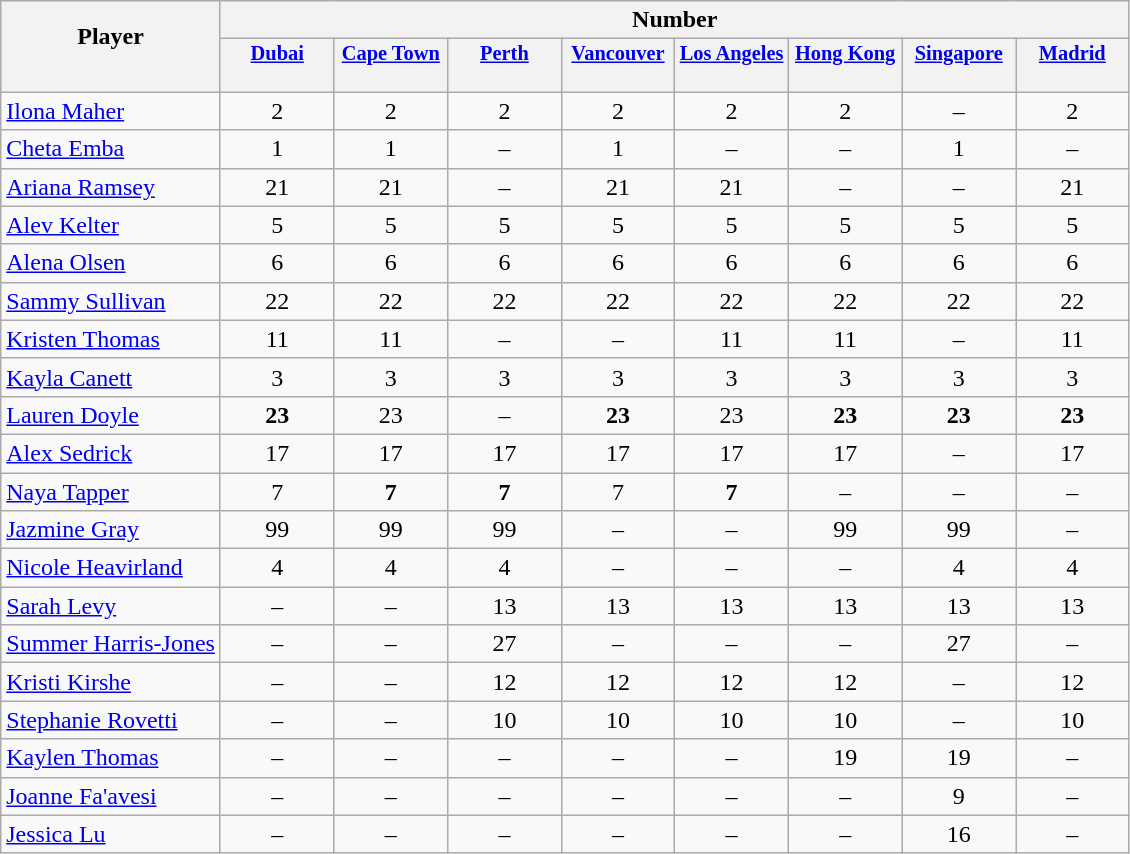<table class="wikitable sortable" style="text-align:center;">
<tr>
<th rowspan="2" style="border-bottom:0px;">Player</th>
<th colspan="8">Number</th>
</tr>
<tr>
<th valign="top" style="width:5.2em; border-bottom:0px; padding:2px; font-size:85%;"><a href='#'>Dubai</a></th>
<th valign="top" style="width:5.2em; border-bottom:0px; padding:2px; font-size:85%;"><a href='#'>Cape Town</a></th>
<th valign="top" style="width:5.2em; border-bottom:0px; padding:2px; font-size:85%;"><a href='#'>Perth</a></th>
<th valign="top" style="width:5.2em; border-bottom:0px; padding:2px; font-size:85%;"><a href='#'>Vancouver</a></th>
<th valign="top" style="width:5.2em; border-bottom:0px; padding:2px; font-size:85%;"><a href='#'>Los Angeles</a></th>
<th valign="top" style="width:5.2em; border-bottom:0px; padding:2px; font-size:85%;"><a href='#'>Hong Kong</a></th>
<th valign="top" style="width:5.2em; border-bottom:0px; padding:2px; font-size:85%;"><a href='#'>Singapore</a></th>
<th valign="top" style="width:5.2em; border-bottom:0px; padding:2px; font-size:85%;"><a href='#'>Madrid</a></th>
</tr>
<tr style="line-height:8px;">
<th style="border-top:0px;"> </th>
<th data-sort-type="number" style="border-top:0px;"></th>
<th data-sort-type="number" style="border-top:0px;"></th>
<th data-sort-type="number" style="border-top:0px;"></th>
<th data-sort-type="number" style="border-top:0px;"></th>
<th data-sort-type="number" style="border-top:0px;"></th>
<th data-sort-type="number" style="border-top:0px;"></th>
<th data-sort-type="number" style="border-top:0px;"></th>
<th data-sort-type="number" style="border-top:0px;"></th>
</tr>
<tr>
<td align="left"><a href='#'>Ilona Maher</a></td>
<td>2</td>
<td>2</td>
<td>2</td>
<td>2</td>
<td>2</td>
<td>2</td>
<td>–</td>
<td>2</td>
</tr>
<tr>
<td align="left"><a href='#'>Cheta Emba</a></td>
<td>1</td>
<td>1</td>
<td>–</td>
<td>1</td>
<td>–</td>
<td>–</td>
<td>1</td>
<td>–</td>
</tr>
<tr>
<td align="left"><a href='#'>Ariana Ramsey</a></td>
<td>21</td>
<td>21</td>
<td>–</td>
<td>21</td>
<td>21</td>
<td>–</td>
<td>–</td>
<td>21</td>
</tr>
<tr>
<td align="left"><a href='#'>Alev Kelter</a></td>
<td>5</td>
<td>5</td>
<td>5</td>
<td>5</td>
<td>5</td>
<td>5</td>
<td>5</td>
<td>5</td>
</tr>
<tr>
<td align="left"><a href='#'>Alena Olsen</a></td>
<td>6</td>
<td>6</td>
<td>6</td>
<td>6</td>
<td>6</td>
<td>6</td>
<td>6</td>
<td>6</td>
</tr>
<tr>
<td align="left"><a href='#'>Sammy Sullivan</a></td>
<td>22</td>
<td>22</td>
<td>22</td>
<td>22</td>
<td>22</td>
<td>22</td>
<td>22</td>
<td>22</td>
</tr>
<tr>
<td align="left"><a href='#'>Kristen Thomas</a></td>
<td>11</td>
<td>11</td>
<td>–</td>
<td>–</td>
<td>11</td>
<td>11</td>
<td>–</td>
<td>11</td>
</tr>
<tr>
<td align="left"><a href='#'>Kayla Canett</a></td>
<td>3</td>
<td>3</td>
<td>3</td>
<td>3</td>
<td>3</td>
<td>3</td>
<td>3</td>
<td>3</td>
</tr>
<tr>
<td align="left"><a href='#'>Lauren Doyle</a></td>
<td><strong>23</strong></td>
<td>23</td>
<td>–</td>
<td><strong>23</strong></td>
<td>23</td>
<td><strong>23</strong></td>
<td><strong>23</strong></td>
<td><strong>23</strong></td>
</tr>
<tr>
<td align="left"><a href='#'>Alex Sedrick</a></td>
<td>17</td>
<td>17</td>
<td>17</td>
<td>17</td>
<td>17</td>
<td>17</td>
<td>–</td>
<td>17</td>
</tr>
<tr>
<td align="left"><a href='#'>Naya Tapper</a></td>
<td>7</td>
<td><strong>7</strong></td>
<td><strong>7</strong></td>
<td>7</td>
<td><strong>7</strong></td>
<td>–</td>
<td>–</td>
<td>–</td>
</tr>
<tr>
<td align="left"><a href='#'>Jazmine Gray</a></td>
<td>99</td>
<td>99</td>
<td>99</td>
<td>–</td>
<td>–</td>
<td>99</td>
<td>99</td>
<td>–</td>
</tr>
<tr>
<td align="left"><a href='#'>Nicole Heavirland</a></td>
<td>4</td>
<td>4</td>
<td>4</td>
<td>–</td>
<td>–</td>
<td>–</td>
<td>4</td>
<td>4</td>
</tr>
<tr>
<td align="left"><a href='#'>Sarah Levy</a></td>
<td>–</td>
<td>–</td>
<td>13</td>
<td>13</td>
<td>13</td>
<td>13</td>
<td>13</td>
<td>13</td>
</tr>
<tr>
<td align="left"><a href='#'>Summer Harris-Jones</a></td>
<td>–</td>
<td>–</td>
<td>27</td>
<td>–</td>
<td>–</td>
<td>–</td>
<td>27</td>
<td>–</td>
</tr>
<tr>
<td align="left"><a href='#'>Kristi Kirshe</a></td>
<td>–</td>
<td>–</td>
<td>12</td>
<td>12</td>
<td>12</td>
<td>12</td>
<td>–</td>
<td>12</td>
</tr>
<tr>
<td align="left"><a href='#'>Stephanie Rovetti</a></td>
<td>–</td>
<td>–</td>
<td>10</td>
<td>10</td>
<td>10</td>
<td>10</td>
<td>–</td>
<td>10</td>
</tr>
<tr>
<td align="left"><a href='#'>Kaylen Thomas</a></td>
<td>–</td>
<td>–</td>
<td>–</td>
<td>–</td>
<td>–</td>
<td>19</td>
<td>19</td>
<td>–</td>
</tr>
<tr>
<td align="left"><a href='#'>Joanne Fa'avesi</a></td>
<td>–</td>
<td>–</td>
<td>–</td>
<td>–</td>
<td>–</td>
<td>–</td>
<td>9</td>
<td>–</td>
</tr>
<tr>
<td align="left"><a href='#'>Jessica Lu</a></td>
<td>–</td>
<td>–</td>
<td>–</td>
<td>–</td>
<td>–</td>
<td>–</td>
<td>16</td>
<td>–</td>
</tr>
</table>
